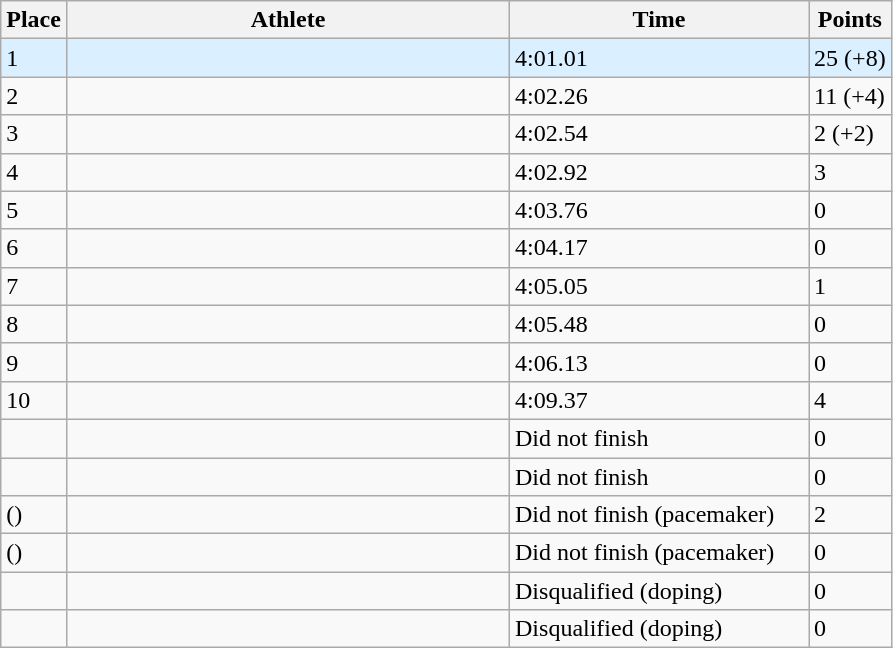<table class="wikitable sortable">
<tr>
<th>Place</th>
<th style="width:18em">Athlete</th>
<th style="width:12em">Time</th>
<th>Points</th>
</tr>
<tr style="background:#daefff;">
<td>1 </td>
<td></td>
<td>4:01.01</td>
<td>25 (+8)</td>
</tr>
<tr>
<td>2</td>
<td></td>
<td>4:02.26</td>
<td>11 (+4)</td>
</tr>
<tr>
<td>3</td>
<td></td>
<td>4:02.54 </td>
<td>2 (+2)</td>
</tr>
<tr>
<td>4</td>
<td></td>
<td>4:02.92</td>
<td>3</td>
</tr>
<tr>
<td>5</td>
<td></td>
<td>4:03.76</td>
<td>0</td>
</tr>
<tr>
<td>6</td>
<td></td>
<td>4:04.17 </td>
<td>0</td>
</tr>
<tr>
<td>7</td>
<td></td>
<td>4:05.05</td>
<td>1</td>
</tr>
<tr>
<td>8</td>
<td></td>
<td>4:05.48</td>
<td>0</td>
</tr>
<tr>
<td>9</td>
<td></td>
<td>4:06.13</td>
<td>0</td>
</tr>
<tr>
<td>10</td>
<td></td>
<td>4:09.37</td>
<td>4</td>
</tr>
<tr>
<td data-sort-value="11"></td>
<td></td>
<td>Did not finish</td>
<td>0</td>
</tr>
<tr>
<td data-sort-value="11"></td>
<td></td>
<td>Did not finish</td>
<td>0</td>
</tr>
<tr>
<td data-sort-value="13"> ()</td>
<td></td>
<td>Did not finish (pacemaker)</td>
<td>2</td>
</tr>
<tr>
<td data-sort-value="14"> ()</td>
<td></td>
<td>Did not finish (pacemaker)</td>
<td>0</td>
</tr>
<tr>
<td data-sort-value="15"></td>
<td></td>
<td>Disqualified (doping)</td>
<td>0</td>
</tr>
<tr>
<td data-sort-value="15"></td>
<td></td>
<td>Disqualified (doping)</td>
<td>0</td>
</tr>
</table>
